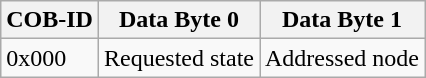<table class="wikitable">
<tr>
<th>COB-ID</th>
<th>Data Byte 0</th>
<th>Data Byte 1</th>
</tr>
<tr>
<td>0x000</td>
<td>Requested state</td>
<td>Addressed node</td>
</tr>
</table>
